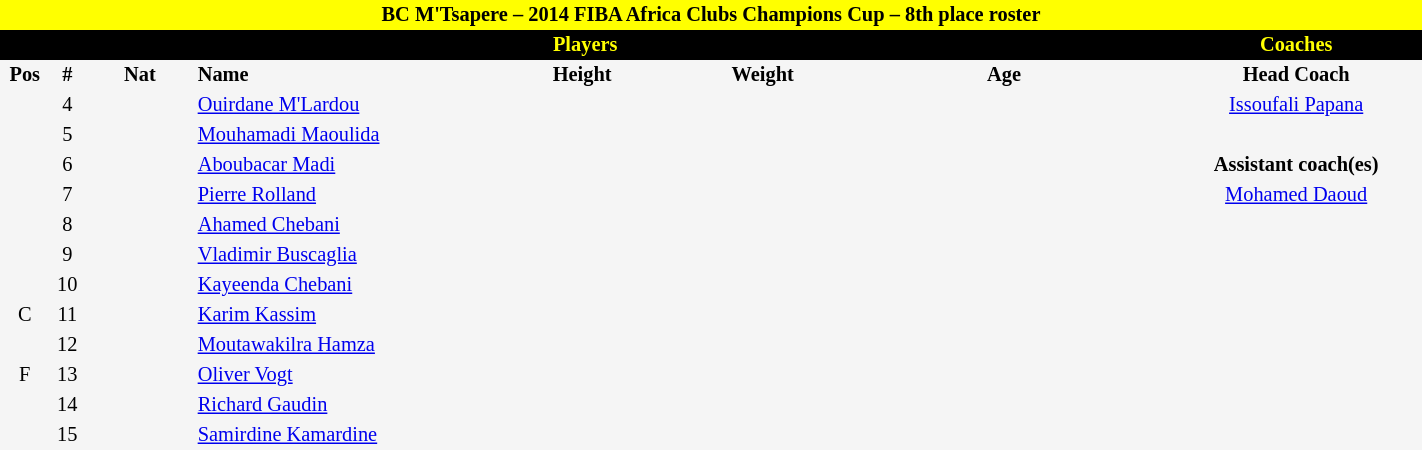<table border=0 cellpadding=2 cellspacing=0  |- bgcolor=#f5f5f5 style="text-align:center; font-size:85%;" width=75%>
<tr>
<td colspan="8" style="background: yellow; color: black"><strong>BC M'Tsapere – 2014 FIBA Africa Clubs Champions Cup – 8th place roster</strong></td>
</tr>
<tr>
<td colspan="7" style="background: black; color: yellow"><strong>Players</strong></td>
<td style="background: black; color: yellow"><strong>Coaches</strong></td>
</tr>
<tr style="background=#f5f5f5; color: black">
<th width=5px>Pos</th>
<th width=5px>#</th>
<th width=50px>Nat</th>
<th width=135px align=left>Name</th>
<th width=100px>Height</th>
<th width=70px>Weight</th>
<th width=160px>Age</th>
<th width=120px>Head Coach</th>
</tr>
<tr>
<td></td>
<td>4</td>
<td></td>
<td align=left><a href='#'>Ouirdane M'Lardou</a></td>
<td></td>
<td></td>
<td><span></span></td>
<td> <a href='#'>Issoufali Papana</a></td>
</tr>
<tr>
<td></td>
<td>5</td>
<td></td>
<td align=left><a href='#'>Mouhamadi Maoulida</a></td>
<td></td>
<td></td>
<td><span></span></td>
<td></td>
</tr>
<tr>
<td></td>
<td>6</td>
<td></td>
<td align=left><a href='#'>Aboubacar Madi</a></td>
<td></td>
<td></td>
<td><span></span></td>
<td><strong>Assistant coach(es)</strong></td>
</tr>
<tr>
<td></td>
<td>7</td>
<td></td>
<td align=left><a href='#'>Pierre Rolland</a></td>
<td></td>
<td></td>
<td><span></span></td>
<td> <a href='#'>Mohamed Daoud</a></td>
</tr>
<tr>
<td></td>
<td>8</td>
<td></td>
<td align=left><a href='#'>Ahamed Chebani</a></td>
<td></td>
<td></td>
<td><span></span></td>
<td></td>
</tr>
<tr>
<td></td>
<td>9</td>
<td></td>
<td align=left><a href='#'>Vladimir Buscaglia</a></td>
<td></td>
<td></td>
<td><span></span></td>
</tr>
<tr>
<td></td>
<td>10</td>
<td></td>
<td align=left><a href='#'>Kayeenda Chebani</a></td>
<td></td>
<td></td>
<td><span></span></td>
</tr>
<tr>
<td>C</td>
<td>11</td>
<td></td>
<td align=left><a href='#'>Karim Kassim</a></td>
<td><span></span></td>
<td></td>
<td><span></span></td>
</tr>
<tr>
<td></td>
<td>12</td>
<td></td>
<td align=left><a href='#'>Moutawakilra Hamza</a></td>
<td></td>
<td></td>
<td><span></span></td>
</tr>
<tr>
<td>F</td>
<td>13</td>
<td></td>
<td align=left><a href='#'>Oliver Vogt</a></td>
<td><span></span></td>
<td></td>
<td><span></span></td>
</tr>
<tr>
<td></td>
<td>14</td>
<td></td>
<td align=left><a href='#'>Richard Gaudin</a></td>
<td></td>
<td></td>
<td><span></span></td>
</tr>
<tr>
<td></td>
<td>15</td>
<td></td>
<td align=left><a href='#'>Samirdine Kamardine</a></td>
<td></td>
<td></td>
<td><span></span></td>
</tr>
</table>
